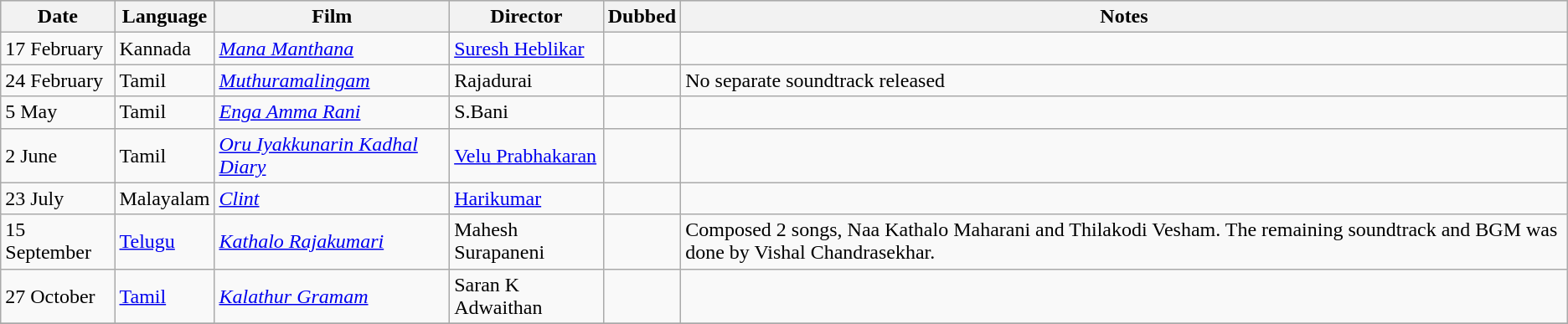<table class="wikitable sortable">
<tr bgcolor="#CCCCCC" align="center"|->
<th>Date</th>
<th>Language</th>
<th>Film</th>
<th>Director</th>
<th>Dubbed</th>
<th>Notes</th>
</tr>
<tr>
<td>17 February</td>
<td>Kannada</td>
<td><em><a href='#'>Mana Manthana</a></em></td>
<td><a href='#'>Suresh Heblikar</a></td>
<td></td>
<td></td>
</tr>
<tr>
<td>24 February</td>
<td>Tamil</td>
<td><em><a href='#'>Muthuramalingam</a></em></td>
<td>Rajadurai</td>
<td></td>
<td>No separate soundtrack released</td>
</tr>
<tr>
<td>5 May</td>
<td>Tamil</td>
<td><em><a href='#'>Enga Amma Rani</a></em></td>
<td>S.Bani</td>
<td></td>
<td></td>
</tr>
<tr>
<td>2 June</td>
<td>Tamil</td>
<td><em><a href='#'>Oru Iyakkunarin Kadhal Diary</a></em></td>
<td><a href='#'>Velu Prabhakaran</a></td>
<td></td>
<td></td>
</tr>
<tr>
<td>23 July</td>
<td>Malayalam</td>
<td><em><a href='#'>Clint</a></em></td>
<td><a href='#'>Harikumar</a></td>
<td></td>
<td></td>
</tr>
<tr>
<td>15 September</td>
<td><a href='#'>Telugu</a></td>
<td><em><a href='#'>Kathalo Rajakumari</a></em></td>
<td>Mahesh Surapaneni</td>
<td></td>
<td>Composed 2 songs, Naa Kathalo Maharani and Thilakodi Vesham. The remaining soundtrack and BGM was done by Vishal Chandrasekhar.</td>
</tr>
<tr>
<td>27 October</td>
<td><a href='#'>Tamil</a></td>
<td><em><a href='#'>Kalathur Gramam</a></em></td>
<td>Saran K Adwaithan</td>
<td></td>
<td></td>
</tr>
<tr>
</tr>
</table>
